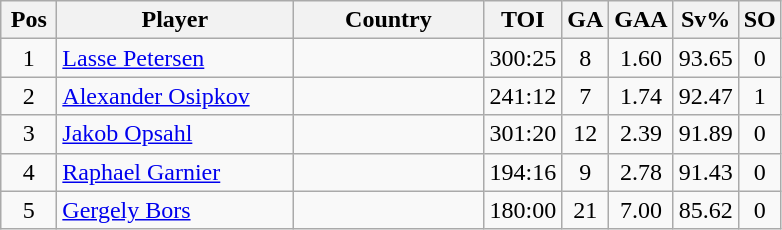<table class="wikitable sortable" style="text-align: center;">
<tr>
<th width=30>Pos</th>
<th width=150>Player</th>
<th width=120>Country</th>
<th width=20>TOI</th>
<th width=20>GA</th>
<th width=20>GAA</th>
<th width=20>Sv%</th>
<th width=20>SO</th>
</tr>
<tr>
<td>1</td>
<td align=left><a href='#'>Lasse Petersen</a></td>
<td align=left></td>
<td>300:25</td>
<td>8</td>
<td>1.60</td>
<td>93.65</td>
<td>0</td>
</tr>
<tr>
<td>2</td>
<td align=left><a href='#'>Alexander Osipkov</a></td>
<td align=left></td>
<td>241:12</td>
<td>7</td>
<td>1.74</td>
<td>92.47</td>
<td>1</td>
</tr>
<tr>
<td>3</td>
<td align=left><a href='#'>Jakob Opsahl</a></td>
<td align=left></td>
<td>301:20</td>
<td>12</td>
<td>2.39</td>
<td>91.89</td>
<td>0</td>
</tr>
<tr>
<td>4</td>
<td align=left><a href='#'>Raphael Garnier</a></td>
<td align=left></td>
<td>194:16</td>
<td>9</td>
<td>2.78</td>
<td>91.43</td>
<td>0</td>
</tr>
<tr>
<td>5</td>
<td align=left><a href='#'>Gergely Bors</a></td>
<td align=left></td>
<td>180:00</td>
<td>21</td>
<td>7.00</td>
<td>85.62</td>
<td>0</td>
</tr>
</table>
